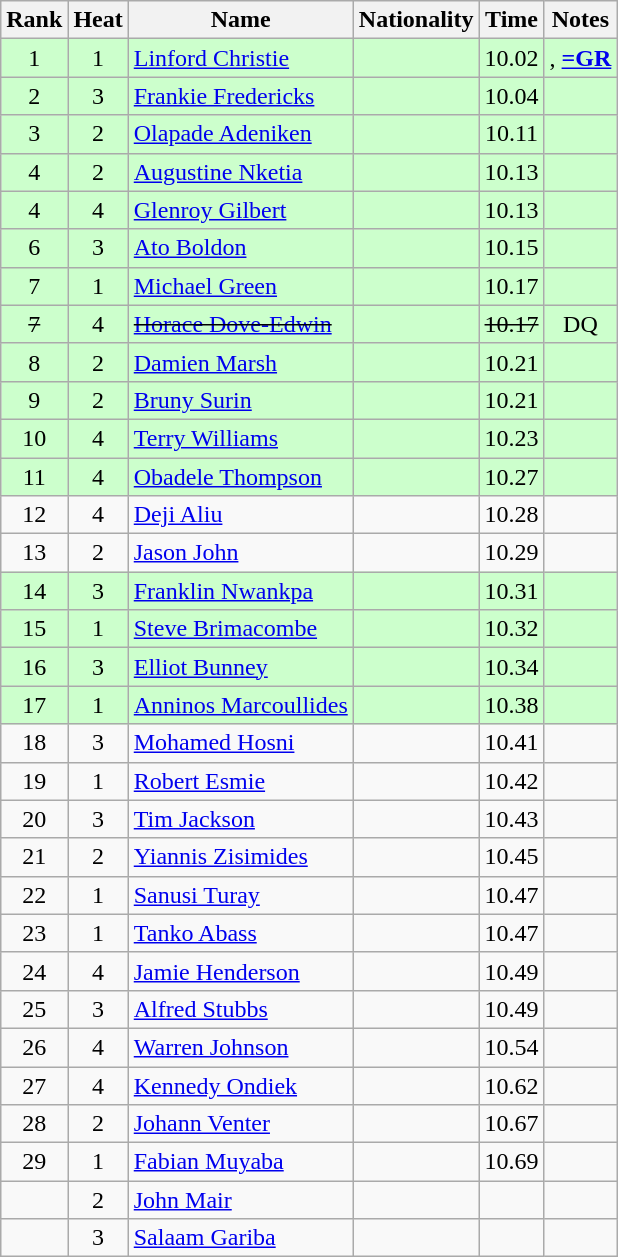<table class="wikitable sortable" style="text-align:center">
<tr>
<th>Rank</th>
<th>Heat</th>
<th>Name</th>
<th>Nationality</th>
<th>Time</th>
<th>Notes</th>
</tr>
<tr bgcolor=ccffcc>
<td>1</td>
<td>1</td>
<td align=left><a href='#'>Linford Christie</a></td>
<td align=left></td>
<td>10.02</td>
<td>, <strong><a href='#'>=GR</a></strong></td>
</tr>
<tr bgcolor=ccffcc>
<td>2</td>
<td>3</td>
<td align=left><a href='#'>Frankie Fredericks</a></td>
<td align=left></td>
<td>10.04</td>
<td></td>
</tr>
<tr bgcolor=ccffcc>
<td>3</td>
<td>2</td>
<td align=left><a href='#'>Olapade Adeniken</a></td>
<td align=left></td>
<td>10.11</td>
<td></td>
</tr>
<tr bgcolor=ccffcc>
<td>4</td>
<td>2</td>
<td align=left><a href='#'>Augustine Nketia</a></td>
<td align=left></td>
<td>10.13</td>
<td></td>
</tr>
<tr bgcolor=ccffcc>
<td>4</td>
<td>4</td>
<td align=left><a href='#'>Glenroy Gilbert</a></td>
<td align=left></td>
<td>10.13</td>
<td></td>
</tr>
<tr bgcolor=ccffcc>
<td>6</td>
<td>3</td>
<td align=left><a href='#'>Ato Boldon</a></td>
<td align=left></td>
<td>10.15</td>
<td></td>
</tr>
<tr bgcolor=ccffcc>
<td>7</td>
<td>1</td>
<td align=left><a href='#'>Michael Green</a></td>
<td align=left></td>
<td>10.17</td>
<td></td>
</tr>
<tr bgcolor=ccffcc>
<td><s>7 </s></td>
<td>4</td>
<td align=left><s><a href='#'>Horace Dove-Edwin</a> </s></td>
<td align=left></td>
<td><s>10.17 </s></td>
<td>DQ</td>
</tr>
<tr bgcolor=ccffcc>
<td>8</td>
<td>2</td>
<td align=left><a href='#'>Damien Marsh</a></td>
<td align=left></td>
<td>10.21</td>
<td></td>
</tr>
<tr bgcolor=ccffcc>
<td>9</td>
<td>2</td>
<td align=left><a href='#'>Bruny Surin</a></td>
<td align=left></td>
<td>10.21</td>
<td></td>
</tr>
<tr bgcolor=ccffcc>
<td>10</td>
<td>4</td>
<td align=left><a href='#'>Terry Williams</a></td>
<td align=left></td>
<td>10.23</td>
<td></td>
</tr>
<tr bgcolor=ccffcc>
<td>11</td>
<td>4</td>
<td align=left><a href='#'>Obadele Thompson</a></td>
<td align=left></td>
<td>10.27</td>
<td></td>
</tr>
<tr>
<td>12</td>
<td>4</td>
<td align=left><a href='#'>Deji Aliu</a></td>
<td align=left></td>
<td>10.28</td>
<td></td>
</tr>
<tr>
<td>13</td>
<td>2</td>
<td align=left><a href='#'>Jason John</a></td>
<td align=left></td>
<td>10.29</td>
<td></td>
</tr>
<tr bgcolor=ccffcc>
<td>14</td>
<td>3</td>
<td align=left><a href='#'>Franklin Nwankpa</a></td>
<td align=left></td>
<td>10.31</td>
<td></td>
</tr>
<tr bgcolor=ccffcc>
<td>15</td>
<td>1</td>
<td align=left><a href='#'>Steve Brimacombe</a></td>
<td align=left></td>
<td>10.32</td>
<td></td>
</tr>
<tr bgcolor=ccffcc>
<td>16</td>
<td>3</td>
<td align=left><a href='#'>Elliot Bunney</a></td>
<td align=left></td>
<td>10.34</td>
<td></td>
</tr>
<tr bgcolor=ccffcc>
<td>17</td>
<td>1</td>
<td align=left><a href='#'>Anninos Marcoullides</a></td>
<td align=left></td>
<td>10.38</td>
<td></td>
</tr>
<tr>
<td>18</td>
<td>3</td>
<td align=left><a href='#'>Mohamed Hosni</a></td>
<td align=left></td>
<td>10.41</td>
<td></td>
</tr>
<tr>
<td>19</td>
<td>1</td>
<td align=left><a href='#'>Robert Esmie</a></td>
<td align=left></td>
<td>10.42</td>
<td></td>
</tr>
<tr>
<td>20</td>
<td>3</td>
<td align=left><a href='#'>Tim Jackson</a></td>
<td align=left></td>
<td>10.43</td>
<td></td>
</tr>
<tr>
<td>21</td>
<td>2</td>
<td align=left><a href='#'>Yiannis Zisimides</a></td>
<td align=left></td>
<td>10.45</td>
<td></td>
</tr>
<tr>
<td>22</td>
<td>1</td>
<td align=left><a href='#'>Sanusi Turay</a></td>
<td align=left></td>
<td>10.47</td>
<td></td>
</tr>
<tr>
<td>23</td>
<td>1</td>
<td align=left><a href='#'>Tanko Abass</a></td>
<td align=left></td>
<td>10.47</td>
<td></td>
</tr>
<tr>
<td>24</td>
<td>4</td>
<td align=left><a href='#'>Jamie Henderson</a></td>
<td align=left></td>
<td>10.49</td>
<td></td>
</tr>
<tr>
<td>25</td>
<td>3</td>
<td align=left><a href='#'>Alfred Stubbs</a></td>
<td align=left></td>
<td>10.49</td>
<td></td>
</tr>
<tr>
<td>26</td>
<td>4</td>
<td align=left><a href='#'>Warren Johnson</a></td>
<td align=left></td>
<td>10.54</td>
<td></td>
</tr>
<tr>
<td>27</td>
<td>4</td>
<td align=left><a href='#'>Kennedy Ondiek</a></td>
<td align=left></td>
<td>10.62</td>
<td></td>
</tr>
<tr>
<td>28</td>
<td>2</td>
<td align=left><a href='#'>Johann Venter</a></td>
<td align=left></td>
<td>10.67</td>
<td></td>
</tr>
<tr>
<td>29</td>
<td>1</td>
<td align=left><a href='#'>Fabian Muyaba</a></td>
<td align=left></td>
<td>10.69</td>
<td></td>
</tr>
<tr>
<td></td>
<td>2</td>
<td align=left><a href='#'>John Mair</a></td>
<td align=left></td>
<td></td>
<td></td>
</tr>
<tr>
<td></td>
<td>3</td>
<td align=left><a href='#'>Salaam Gariba</a></td>
<td align=left></td>
<td></td>
<td></td>
</tr>
</table>
